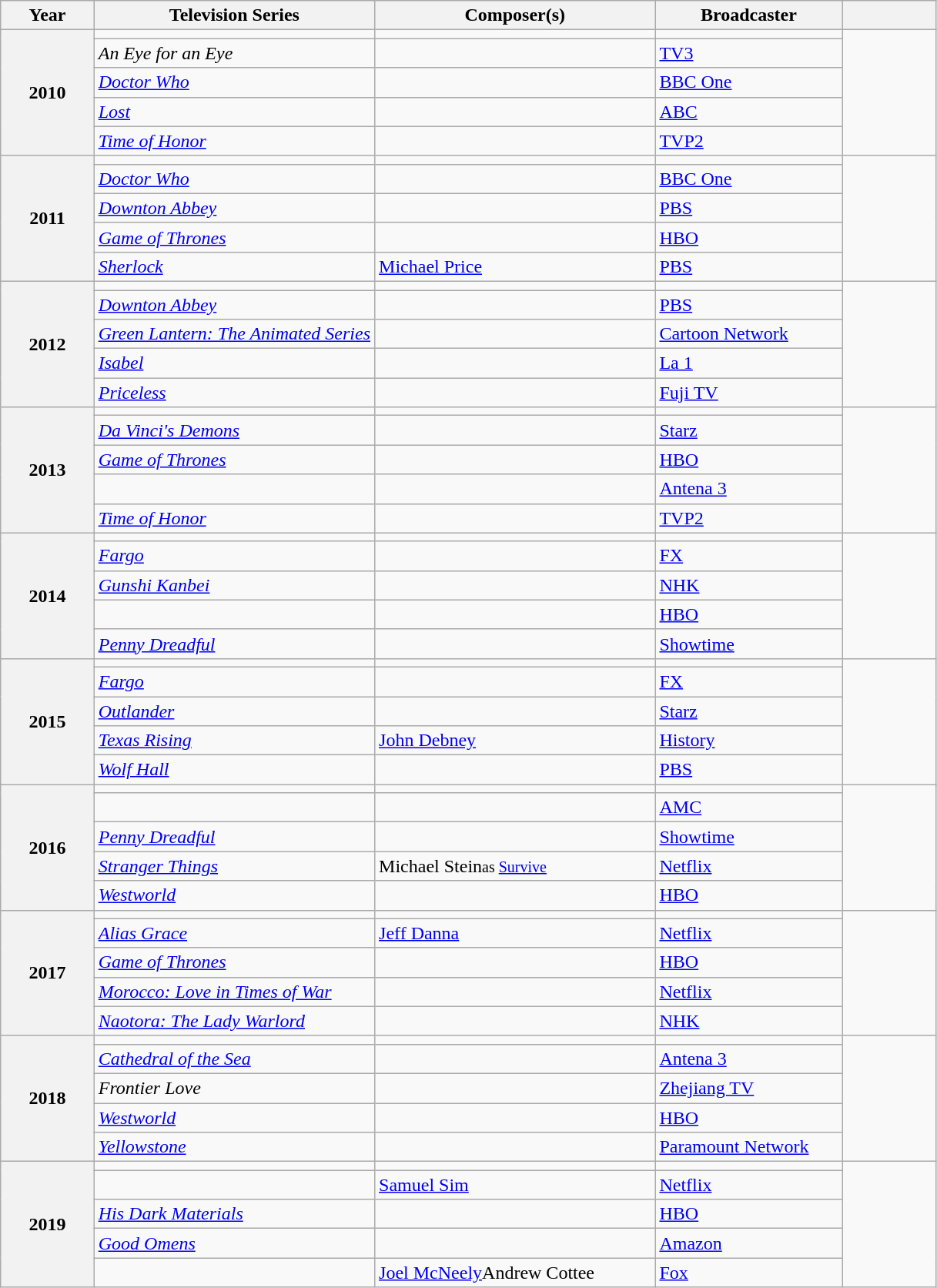<table class="wikitable sortable">
<tr>
<th scope=col width="10%">Year</th>
<th scope=col width="30%">Television Series</th>
<th scope=col width="30%">Composer(s)</th>
<th scope=col width="20%">Broadcaster</th>
<th scope=col width="10%" class=unsortable></th>
</tr>
<tr>
<th scope="rowgroup" rowspan="5">2010</th>
<td></td>
<td></td>
<td></td>
<td rowspan="5"></td>
</tr>
<tr>
<td><em>An Eye for an Eye</em></td>
<td></td>
<td><a href='#'>TV3</a></td>
</tr>
<tr>
<td><em><a href='#'>Doctor Who</a></em></td>
<td></td>
<td><a href='#'>BBC One</a></td>
</tr>
<tr>
<td><em><a href='#'>Lost</a></em></td>
<td></td>
<td><a href='#'>ABC</a></td>
</tr>
<tr>
<td><em><a href='#'>Time of Honor</a></em></td>
<td></td>
<td><a href='#'>TVP2</a></td>
</tr>
<tr>
<th scope="rowgroup" rowspan="5">2011</th>
<td></td>
<td></td>
<td></td>
<td rowspan="5"></td>
</tr>
<tr>
<td><em><a href='#'>Doctor Who</a></em></td>
<td></td>
<td><a href='#'>BBC One</a></td>
</tr>
<tr>
<td><em><a href='#'>Downton Abbey</a></em></td>
<td></td>
<td><a href='#'>PBS</a></td>
</tr>
<tr>
<td><em><a href='#'>Game of Thrones</a></em></td>
<td></td>
<td><a href='#'>HBO</a></td>
</tr>
<tr>
<td><em><a href='#'>Sherlock</a></em></td>
<td><a href='#'>Michael Price</a></td>
<td><a href='#'>PBS</a></td>
</tr>
<tr>
<th scope="rowgroup" rowspan="5">2012</th>
<td></td>
<td></td>
<td></td>
<td rowspan="5"></td>
</tr>
<tr>
<td><em><a href='#'>Downton Abbey</a></em></td>
<td></td>
<td><a href='#'>PBS</a></td>
</tr>
<tr>
<td><em><a href='#'>Green Lantern: The Animated Series</a></em></td>
<td></td>
<td><a href='#'>Cartoon Network</a></td>
</tr>
<tr>
<td><em><a href='#'>Isabel</a></em></td>
<td></td>
<td><a href='#'>La 1</a></td>
</tr>
<tr>
<td><em><a href='#'>Priceless</a></em></td>
<td></td>
<td><a href='#'>Fuji TV</a></td>
</tr>
<tr>
<th scope="rowgroup" rowspan="5">2013</th>
<td></td>
<td></td>
<td></td>
<td rowspan="5"></td>
</tr>
<tr>
<td><em><a href='#'>Da Vinci's Demons</a></em></td>
<td></td>
<td><a href='#'>Starz</a></td>
</tr>
<tr>
<td><em><a href='#'>Game of Thrones</a></em></td>
<td></td>
<td><a href='#'>HBO</a></td>
</tr>
<tr>
<td></td>
<td></td>
<td><a href='#'>Antena 3</a></td>
</tr>
<tr>
<td><em><a href='#'>Time of Honor</a></em></td>
<td></td>
<td><a href='#'>TVP2</a></td>
</tr>
<tr>
<th scope="rowgroup" rowspan="5">2014</th>
<td></td>
<td></td>
<td></td>
<td rowspan="5"></td>
</tr>
<tr>
<td><em><a href='#'>Fargo</a></em></td>
<td></td>
<td><a href='#'>FX</a></td>
</tr>
<tr>
<td><em><a href='#'>Gunshi Kanbei</a></em></td>
<td></td>
<td><a href='#'>NHK</a></td>
</tr>
<tr>
<td></td>
<td></td>
<td><a href='#'>HBO</a></td>
</tr>
<tr>
<td><em><a href='#'>Penny Dreadful</a></em></td>
<td></td>
<td><a href='#'>Showtime</a></td>
</tr>
<tr>
<th scope="rowgroup" rowspan="5">2015</th>
<td></td>
<td></td>
<td></td>
<td rowspan="5"></td>
</tr>
<tr>
<td><em><a href='#'>Fargo</a></em></td>
<td></td>
<td><a href='#'>FX</a></td>
</tr>
<tr>
<td><em><a href='#'>Outlander</a></em></td>
<td></td>
<td><a href='#'>Starz</a></td>
</tr>
<tr>
<td><em><a href='#'>Texas Rising</a></em></td>
<td><a href='#'>John Debney</a></td>
<td><a href='#'>History</a></td>
</tr>
<tr>
<td><em><a href='#'>Wolf Hall</a></em></td>
<td></td>
<td><a href='#'>PBS</a></td>
</tr>
<tr>
<th scope="rowgroup" rowspan="5">2016</th>
<td></td>
<td></td>
<td></td>
<td rowspan="5"></td>
</tr>
<tr>
<td></td>
<td></td>
<td><a href='#'>AMC</a></td>
</tr>
<tr>
<td><em><a href='#'>Penny Dreadful</a></em></td>
<td></td>
<td><a href='#'>Showtime</a></td>
</tr>
<tr>
<td><em><a href='#'>Stranger Things</a></em></td>
<td>Michael Stein<small>as <a href='#'>Survive</a></small></td>
<td><a href='#'>Netflix</a></td>
</tr>
<tr>
<td><em><a href='#'>Westworld</a></em></td>
<td></td>
<td><a href='#'>HBO</a></td>
</tr>
<tr>
<th scope="rowgroup" rowspan="5">2017</th>
<td></td>
<td></td>
<td></td>
<td rowspan="5"></td>
</tr>
<tr>
<td><em><a href='#'>Alias Grace</a></em></td>
<td><a href='#'>Jeff Danna</a></td>
<td><a href='#'>Netflix</a></td>
</tr>
<tr>
<td><em><a href='#'>Game of Thrones</a></em></td>
<td></td>
<td><a href='#'>HBO</a></td>
</tr>
<tr>
<td><em><a href='#'>Morocco: Love in Times of War</a></em></td>
<td></td>
<td><a href='#'>Netflix</a></td>
</tr>
<tr>
<td><em><a href='#'>Naotora: The Lady Warlord</a></em></td>
<td></td>
<td><a href='#'>NHK</a></td>
</tr>
<tr>
<th scope="rowgroup" rowspan="5">2018</th>
<td></td>
<td></td>
<td></td>
<td rowspan="5"></td>
</tr>
<tr>
<td><em><a href='#'>Cathedral of the Sea</a></em></td>
<td></td>
<td><a href='#'>Antena 3</a></td>
</tr>
<tr>
<td><em>Frontier Love</em></td>
<td></td>
<td><a href='#'>Zhejiang TV</a></td>
</tr>
<tr>
<td><em><a href='#'>Westworld</a></em></td>
<td></td>
<td><a href='#'>HBO</a></td>
</tr>
<tr>
<td><em><a href='#'>Yellowstone</a></em></td>
<td></td>
<td><a href='#'>Paramount Network</a></td>
</tr>
<tr>
<th scope="rowgroup" rowspan="5">2019</th>
<td></td>
<td></td>
<td></td>
<td rowspan="5"></td>
</tr>
<tr>
<td></td>
<td><a href='#'>Samuel Sim</a></td>
<td><a href='#'>Netflix</a></td>
</tr>
<tr>
<td><em><a href='#'>His Dark Materials</a></em></td>
<td></td>
<td><a href='#'>HBO</a></td>
</tr>
<tr>
<td><em><a href='#'>Good Omens</a></em></td>
<td></td>
<td><a href='#'>Amazon</a></td>
</tr>
<tr>
<td></td>
<td><a href='#'>Joel McNeely</a>Andrew Cottee</td>
<td><a href='#'>Fox</a></td>
</tr>
</table>
